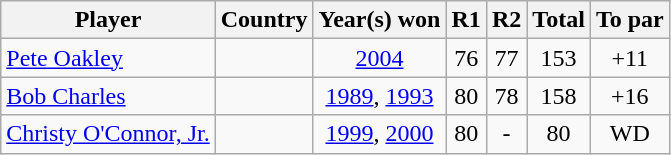<table class="wikitable" style="text-align:center">
<tr>
<th>Player</th>
<th>Country</th>
<th>Year(s) won</th>
<th>R1</th>
<th>R2</th>
<th>Total</th>
<th>To par</th>
</tr>
<tr>
<td align=left><a href='#'>Pete Oakley</a></td>
<td align=left></td>
<td><a href='#'>2004</a></td>
<td>76</td>
<td>77</td>
<td>153</td>
<td>+11</td>
</tr>
<tr>
<td align=left><a href='#'>Bob Charles</a></td>
<td align=left></td>
<td><a href='#'>1989</a>, <a href='#'>1993</a></td>
<td>80</td>
<td>78</td>
<td>158</td>
<td>+16</td>
</tr>
<tr>
<td align=left><a href='#'>Christy O'Connor, Jr.</a></td>
<td align=left></td>
<td><a href='#'>1999</a>, <a href='#'>2000</a></td>
<td>80</td>
<td>-</td>
<td>80</td>
<td>WD</td>
</tr>
</table>
